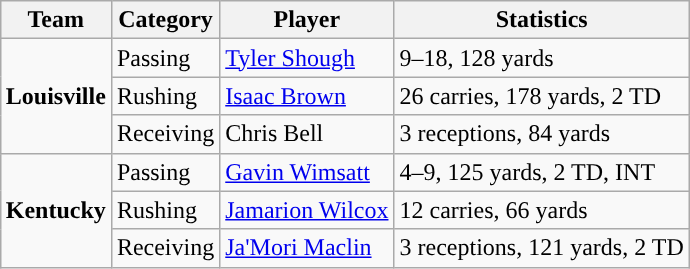<table class="wikitable" style="float: right;">
<tr>
<th>Team</th>
<th>Category</th>
<th>Player</th>
<th>Statistics</th>
</tr>
<tr>
<td rowspan=3><strong>Louisville</strong></td>
<td>Passing</td>
<td><a href='#'>Tyler Shough</a></td>
<td>9–18, 128 yards</td>
</tr>
<tr>
<td>Rushing</td>
<td><a href='#'>Isaac Brown</a></td>
<td>26 carries, 178 yards, 2 TD</td>
</tr>
<tr>
<td>Receiving</td>
<td>Chris Bell</td>
<td>3 receptions, 84 yards</td>
</tr>
<tr>
<td rowspan=3><strong>Kentucky</strong></td>
<td>Passing</td>
<td><a href='#'>Gavin Wimsatt</a></td>
<td>4–9, 125 yards, 2 TD, INT</td>
</tr>
<tr>
<td>Rushing</td>
<td><a href='#'>Jamarion Wilcox</a></td>
<td>12  carries, 66 yards</td>
</tr>
<tr>
<td>Receiving</td>
<td><a href='#'>Ja'Mori Maclin</a></td>
<td>3 receptions, 121 yards, 2 TD</td>
</tr>
</table>
